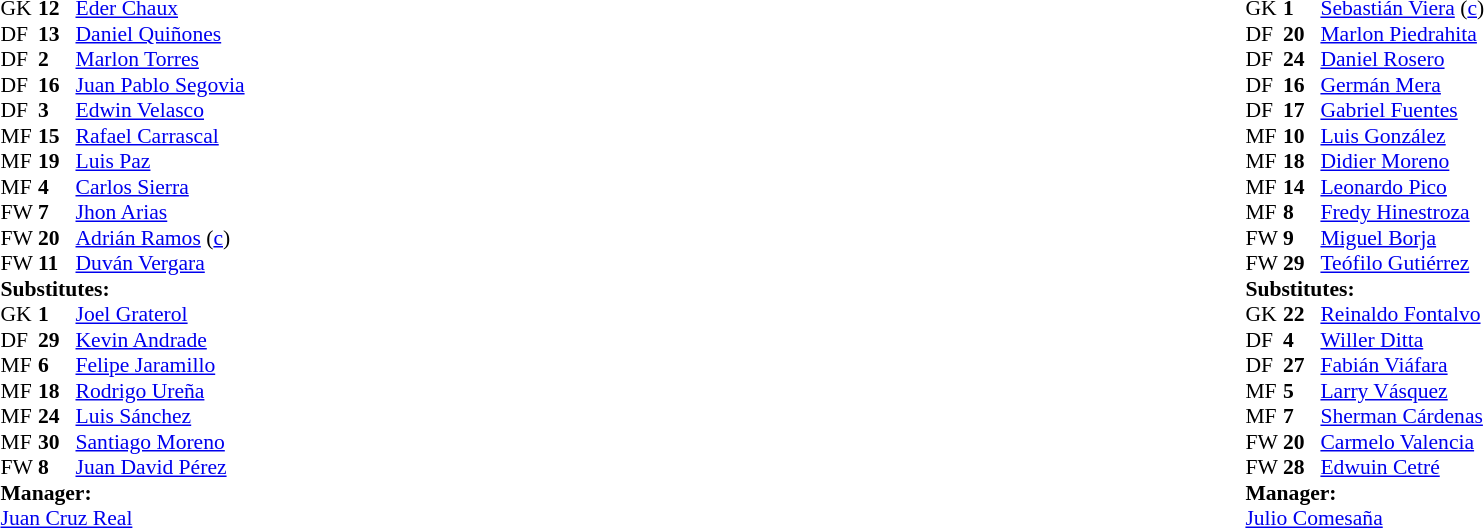<table width="100%">
<tr>
<td style="vertical-align:top; width:40%"><br><table style="font-size: 90%" cellspacing="0" cellpadding="0">
<tr>
<th width=25></th>
<th width=25></th>
</tr>
<tr>
<td>GK</td>
<td><strong>12</strong></td>
<td> <a href='#'>Eder Chaux</a></td>
</tr>
<tr>
<td>DF</td>
<td><strong>13</strong></td>
<td> <a href='#'>Daniel Quiñones</a></td>
<td></td>
</tr>
<tr>
<td>DF</td>
<td><strong>2</strong></td>
<td> <a href='#'>Marlon Torres</a></td>
<td></td>
</tr>
<tr>
<td>DF</td>
<td><strong>16</strong></td>
<td> <a href='#'>Juan Pablo Segovia</a></td>
</tr>
<tr>
<td>DF</td>
<td><strong>3</strong></td>
<td> <a href='#'>Edwin Velasco</a></td>
<td></td>
</tr>
<tr>
<td>MF</td>
<td><strong>15</strong></td>
<td> <a href='#'>Rafael Carrascal</a></td>
<td></td>
</tr>
<tr>
<td>MF</td>
<td><strong>19</strong></td>
<td> <a href='#'>Luis Paz</a></td>
<td></td>
</tr>
<tr>
<td>MF</td>
<td><strong>4</strong></td>
<td> <a href='#'>Carlos Sierra</a></td>
<td></td>
</tr>
<tr>
<td>FW</td>
<td><strong>7</strong></td>
<td> <a href='#'>Jhon Arias</a></td>
<td></td>
</tr>
<tr>
<td>FW</td>
<td><strong>20</strong></td>
<td> <a href='#'>Adrián Ramos</a> (<a href='#'>c</a>)</td>
</tr>
<tr>
<td>FW</td>
<td><strong>11</strong></td>
<td> <a href='#'>Duván Vergara</a></td>
</tr>
<tr>
<td colspan=3><strong>Substitutes:</strong></td>
</tr>
<tr>
<td>GK</td>
<td><strong>1</strong></td>
<td> <a href='#'>Joel Graterol</a></td>
</tr>
<tr>
<td>DF</td>
<td><strong>29</strong></td>
<td> <a href='#'>Kevin Andrade</a></td>
</tr>
<tr>
<td>MF</td>
<td><strong>6</strong></td>
<td> <a href='#'>Felipe Jaramillo</a></td>
</tr>
<tr>
<td>MF</td>
<td><strong>18</strong></td>
<td> <a href='#'>Rodrigo Ureña</a></td>
<td></td>
</tr>
<tr>
<td>MF</td>
<td><strong>24</strong></td>
<td> <a href='#'>Luis Sánchez</a></td>
</tr>
<tr>
<td>MF</td>
<td><strong>30</strong></td>
<td> <a href='#'>Santiago Moreno</a></td>
<td></td>
</tr>
<tr>
<td>FW</td>
<td><strong>8</strong></td>
<td> <a href='#'>Juan David Pérez</a></td>
<td></td>
</tr>
<tr>
<td colspan=3><strong>Manager:</strong></td>
</tr>
<tr>
<td colspan="4"> <a href='#'>Juan Cruz Real</a></td>
</tr>
</table>
</td>
<td style="vertical-align:top; width:50%"><br><table cellspacing="0" cellpadding="0" style="font-size:90%; margin:auto">
<tr>
<th width=25></th>
<th width=25></th>
</tr>
<tr>
<td>GK</td>
<td><strong>1</strong></td>
<td> <a href='#'>Sebastián Viera</a> (<a href='#'>c</a>)</td>
</tr>
<tr>
<td>DF</td>
<td><strong>20</strong></td>
<td> <a href='#'>Marlon Piedrahita</a></td>
</tr>
<tr>
<td>DF</td>
<td><strong>24</strong></td>
<td> <a href='#'>Daniel Rosero</a></td>
</tr>
<tr>
<td>DF</td>
<td><strong>16</strong></td>
<td> <a href='#'>Germán Mera</a></td>
</tr>
<tr>
<td>DF</td>
<td><strong>17</strong></td>
<td> <a href='#'>Gabriel Fuentes</a></td>
<td></td>
</tr>
<tr>
<td>MF</td>
<td><strong>10</strong></td>
<td> <a href='#'>Luis González</a></td>
<td></td>
</tr>
<tr>
<td>MF</td>
<td><strong>18</strong></td>
<td> <a href='#'>Didier Moreno</a></td>
<td></td>
</tr>
<tr>
<td>MF</td>
<td><strong>14</strong></td>
<td> <a href='#'>Leonardo Pico</a></td>
</tr>
<tr>
<td>MF</td>
<td><strong>8</strong></td>
<td> <a href='#'>Fredy Hinestroza</a></td>
<td></td>
<td></td>
</tr>
<tr>
<td>FW</td>
<td><strong>9</strong></td>
<td> <a href='#'>Miguel Borja</a></td>
<td></td>
</tr>
<tr>
<td>FW</td>
<td><strong>29</strong></td>
<td> <a href='#'>Teófilo Gutiérrez</a></td>
<td></td>
</tr>
<tr>
<td colspan=3><strong>Substitutes:</strong></td>
</tr>
<tr>
<td>GK</td>
<td><strong>22</strong></td>
<td> <a href='#'>Reinaldo Fontalvo</a></td>
</tr>
<tr>
<td>DF</td>
<td><strong>4</strong></td>
<td> <a href='#'>Willer Ditta</a></td>
</tr>
<tr>
<td>DF</td>
<td><strong>27</strong></td>
<td> <a href='#'>Fabián Viáfara</a></td>
<td></td>
</tr>
<tr>
<td>MF</td>
<td><strong>5</strong></td>
<td> <a href='#'>Larry Vásquez</a></td>
</tr>
<tr>
<td>MF</td>
<td><strong>7</strong></td>
<td> <a href='#'>Sherman Cárdenas</a></td>
</tr>
<tr>
<td>FW</td>
<td><strong>20</strong></td>
<td> <a href='#'>Carmelo Valencia</a></td>
<td></td>
<td></td>
</tr>
<tr>
<td>FW</td>
<td><strong>28</strong></td>
<td> <a href='#'>Edwuin Cetré</a></td>
<td></td>
<td></td>
</tr>
<tr>
<td colspan=3><strong>Manager:</strong></td>
</tr>
<tr>
<td colspan="4"> <a href='#'>Julio Comesaña</a></td>
</tr>
</table>
</td>
</tr>
</table>
